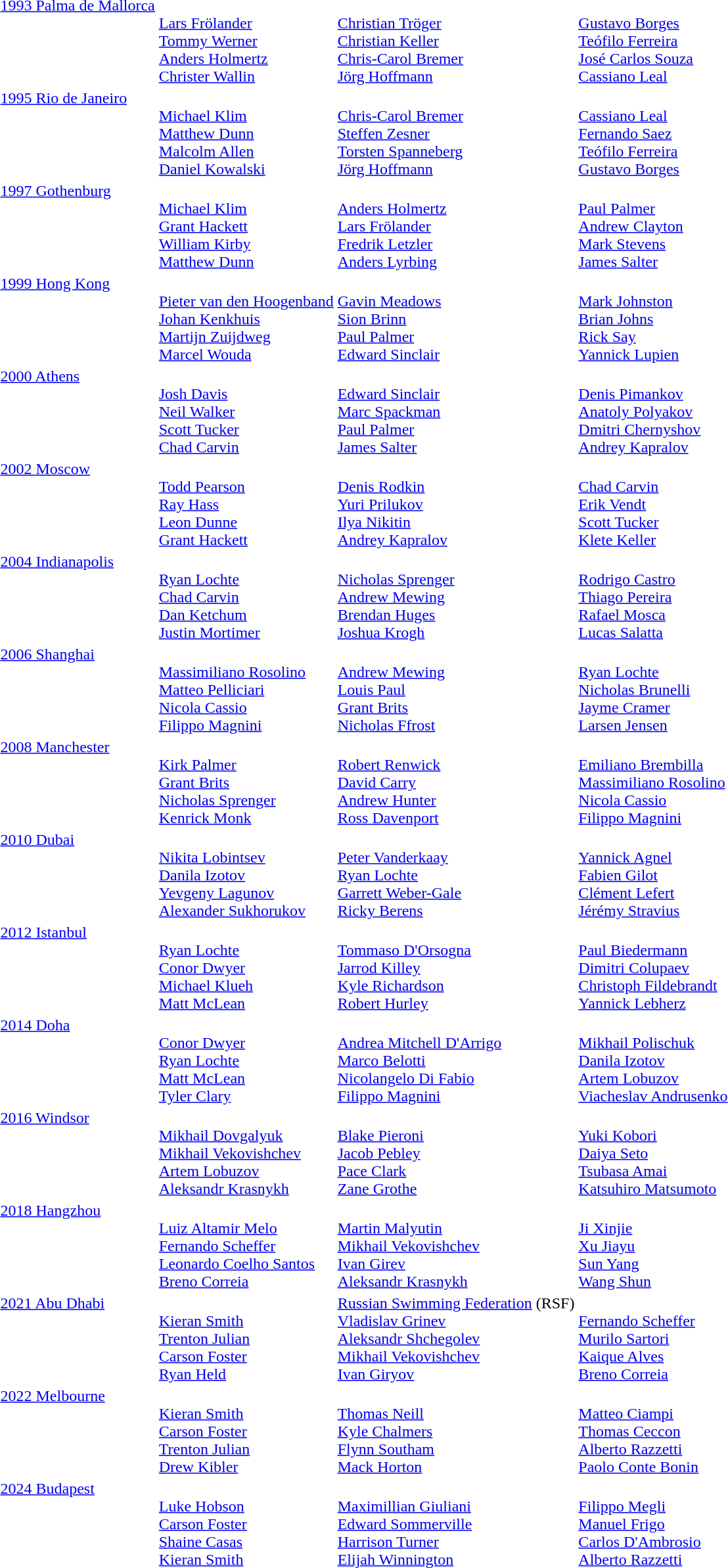<table>
<tr valign=top>
<td><a href='#'>1993 Palma de Mallorca</a></td>
<td><br><a href='#'>Lars Frölander</a><br><a href='#'>Tommy Werner</a><br><a href='#'>Anders Holmertz</a><br><a href='#'>Christer Wallin</a></td>
<td><br><a href='#'>Christian Tröger</a><br><a href='#'>Christian Keller</a><br><a href='#'>Chris-Carol Bremer</a><br><a href='#'>Jörg Hoffmann</a></td>
<td><br><a href='#'>Gustavo Borges</a><br><a href='#'>Teófilo Ferreira</a><br><a href='#'>José Carlos Souza</a><br><a href='#'>Cassiano Leal</a></td>
</tr>
<tr valign=top>
<td><a href='#'>1995 Rio de Janeiro</a></td>
<td><br><a href='#'>Michael Klim</a><br><a href='#'>Matthew Dunn</a><br><a href='#'>Malcolm Allen</a><br><a href='#'>Daniel Kowalski</a></td>
<td><br><a href='#'>Chris-Carol Bremer</a><br><a href='#'>Steffen Zesner</a><br><a href='#'>Torsten Spanneberg</a><br><a href='#'>Jörg Hoffmann</a></td>
<td><br><a href='#'>Cassiano Leal</a><br><a href='#'>Fernando Saez</a><br><a href='#'>Teófilo Ferreira</a><br><a href='#'>Gustavo Borges</a></td>
</tr>
<tr valign=top>
<td><a href='#'>1997 Gothenburg</a></td>
<td><br><a href='#'>Michael Klim</a><br><a href='#'>Grant Hackett</a><br><a href='#'>William Kirby</a><br><a href='#'>Matthew Dunn</a></td>
<td><br><a href='#'>Anders Holmertz</a><br><a href='#'>Lars Frölander</a><br><a href='#'>Fredrik Letzler</a><br><a href='#'>Anders Lyrbing</a></td>
<td><br><a href='#'>Paul Palmer</a><br><a href='#'>Andrew Clayton</a><br><a href='#'>Mark Stevens</a><br><a href='#'>James Salter</a></td>
</tr>
<tr valign=top>
<td><a href='#'>1999 Hong Kong</a></td>
<td><br><a href='#'>Pieter van den Hoogenband</a><br><a href='#'>Johan Kenkhuis</a><br><a href='#'>Martijn Zuijdweg</a><br><a href='#'>Marcel Wouda</a></td>
<td><br><a href='#'>Gavin Meadows</a><br><a href='#'>Sion Brinn</a><br><a href='#'>Paul Palmer</a><br><a href='#'>Edward Sinclair</a></td>
<td><br><a href='#'>Mark Johnston</a><br><a href='#'>Brian Johns</a><br><a href='#'>Rick Say</a><br><a href='#'>Yannick Lupien</a></td>
</tr>
<tr valign=top>
<td><a href='#'>2000 Athens</a></td>
<td><br><a href='#'>Josh Davis</a><br><a href='#'>Neil Walker</a><br><a href='#'>Scott Tucker</a><br><a href='#'>Chad Carvin</a></td>
<td><br><a href='#'>Edward Sinclair</a><br><a href='#'>Marc Spackman</a><br><a href='#'>Paul Palmer</a><br><a href='#'>James Salter</a></td>
<td><br><a href='#'>Denis Pimankov</a><br><a href='#'>Anatoly Polyakov</a><br><a href='#'>Dmitri Chernyshov</a><br><a href='#'>Andrey Kapralov</a></td>
</tr>
<tr valign=top>
<td><a href='#'>2002 Moscow</a></td>
<td><br><a href='#'>Todd Pearson</a><br><a href='#'>Ray Hass</a><br><a href='#'>Leon Dunne</a><br><a href='#'>Grant Hackett</a></td>
<td><br><a href='#'>Denis Rodkin</a><br><a href='#'>Yuri Prilukov</a><br><a href='#'>Ilya Nikitin</a><br><a href='#'>Andrey Kapralov</a></td>
<td><br><a href='#'>Chad Carvin</a><br><a href='#'>Erik Vendt</a><br><a href='#'>Scott Tucker</a><br><a href='#'>Klete Keller</a></td>
</tr>
<tr valign=top>
<td><a href='#'>2004 Indianapolis</a></td>
<td><br><a href='#'>Ryan Lochte</a><br><a href='#'>Chad Carvin</a><br><a href='#'>Dan Ketchum</a><br><a href='#'>Justin Mortimer</a></td>
<td><br><a href='#'>Nicholas Sprenger</a><br><a href='#'>Andrew Mewing</a><br><a href='#'>Brendan Huges</a><br><a href='#'>Joshua Krogh</a></td>
<td><br><a href='#'>Rodrigo Castro</a><br><a href='#'>Thiago Pereira</a><br><a href='#'>Rafael Mosca</a><br><a href='#'>Lucas Salatta</a></td>
</tr>
<tr valign=top>
<td><a href='#'>2006 Shanghai</a></td>
<td><br><a href='#'>Massimiliano Rosolino</a><br><a href='#'>Matteo Pelliciari</a><br><a href='#'>Nicola Cassio</a><br><a href='#'>Filippo Magnini</a></td>
<td><br><a href='#'>Andrew Mewing</a><br><a href='#'>Louis Paul</a><br><a href='#'>Grant Brits</a><br><a href='#'>Nicholas Ffrost</a></td>
<td><br><a href='#'>Ryan Lochte</a><br><a href='#'>Nicholas Brunelli</a><br><a href='#'>Jayme Cramer</a><br><a href='#'>Larsen Jensen</a></td>
</tr>
<tr valign=top>
<td><a href='#'>2008 Manchester</a></td>
<td><br><a href='#'>Kirk Palmer</a><br><a href='#'>Grant Brits</a><br><a href='#'>Nicholas Sprenger</a><br><a href='#'>Kenrick Monk</a></td>
<td><br><a href='#'>Robert Renwick</a><br><a href='#'>David Carry</a><br><a href='#'>Andrew Hunter</a><br><a href='#'>Ross Davenport</a></td>
<td><br><a href='#'>Emiliano Brembilla</a><br><a href='#'>Massimiliano Rosolino</a><br><a href='#'>Nicola Cassio</a><br><a href='#'>Filippo Magnini</a></td>
</tr>
<tr valign=top>
<td><a href='#'>2010 Dubai</a></td>
<td><br><a href='#'>Nikita Lobintsev</a><br><a href='#'>Danila Izotov</a><br><a href='#'>Yevgeny Lagunov</a><br><a href='#'>Alexander Sukhorukov</a></td>
<td><br><a href='#'>Peter Vanderkaay</a><br><a href='#'>Ryan Lochte</a><br><a href='#'>Garrett Weber-Gale</a><br><a href='#'>Ricky Berens</a></td>
<td><br><a href='#'>Yannick Agnel</a><br><a href='#'>Fabien Gilot</a><br><a href='#'>Clément Lefert</a><br><a href='#'>Jérémy Stravius</a></td>
</tr>
<tr valign=top>
<td><a href='#'>2012 Istanbul</a></td>
<td><br><a href='#'>Ryan Lochte</a><br><a href='#'>Conor Dwyer</a><br><a href='#'>Michael Klueh</a><br><a href='#'>Matt McLean</a></td>
<td><br><a href='#'>Tommaso D'Orsogna</a><br><a href='#'>Jarrod Killey</a><br><a href='#'>Kyle Richardson</a><br><a href='#'>Robert Hurley</a></td>
<td><br><a href='#'>Paul Biedermann</a><br><a href='#'>Dimitri Colupaev</a><br><a href='#'>Christoph Fildebrandt</a><br><a href='#'>Yannick Lebherz</a></td>
</tr>
<tr valign=top>
<td><a href='#'>2014 Doha</a></td>
<td><br><a href='#'>Conor Dwyer</a><br><a href='#'>Ryan Lochte</a><br><a href='#'>Matt McLean</a><br><a href='#'>Tyler Clary</a></td>
<td><br><a href='#'>Andrea Mitchell D'Arrigo</a><br><a href='#'>Marco Belotti</a><br><a href='#'>Nicolangelo Di Fabio</a><br><a href='#'>Filippo Magnini</a></td>
<td><br><a href='#'>Mikhail Polischuk</a><br><a href='#'>Danila Izotov</a><br><a href='#'>Artem Lobuzov</a><br><a href='#'>Viacheslav Andrusenko</a></td>
</tr>
<tr valign=top>
<td><a href='#'>2016 Windsor</a></td>
<td><br><a href='#'>Mikhail Dovgalyuk</a><br><a href='#'>Mikhail Vekovishchev</a><br><a href='#'>Artem Lobuzov</a><br><a href='#'>Aleksandr Krasnykh</a></td>
<td><br><a href='#'>Blake Pieroni</a><br><a href='#'>Jacob Pebley</a><br><a href='#'>Pace Clark</a><br><a href='#'>Zane Grothe</a></td>
<td><br><a href='#'>Yuki Kobori</a><br><a href='#'>Daiya Seto</a><br><a href='#'>Tsubasa Amai</a><br><a href='#'>Katsuhiro Matsumoto</a></td>
</tr>
<tr valign=top>
<td><a href='#'>2018 Hangzhou</a></td>
<td><br><a href='#'>Luiz Altamir Melo</a><br><a href='#'>Fernando Scheffer</a><br><a href='#'>Leonardo Coelho Santos</a><br><a href='#'>Breno Correia</a></td>
<td><br><a href='#'>Martin Malyutin</a><br><a href='#'>Mikhail Vekovishchev</a><br><a href='#'>Ivan Girev</a><br><a href='#'>Aleksandr Krasnykh</a></td>
<td><br><a href='#'>Ji Xinjie</a><br><a href='#'>Xu Jiayu</a><br><a href='#'>Sun Yang</a><br><a href='#'>Wang Shun</a></td>
</tr>
<tr valign=top>
<td><a href='#'>2021 Abu Dhabi</a></td>
<td><br><a href='#'>Kieran Smith</a><br><a href='#'>Trenton Julian</a><br><a href='#'>Carson Foster</a><br><a href='#'>Ryan Held</a></td>
<td><a href='#'>Russian Swimming Federation</a> (RSF)<br><a href='#'>Vladislav Grinev</a><br><a href='#'>Aleksandr Shchegolev</a><br><a href='#'>Mikhail Vekovishchev</a><br><a href='#'>Ivan Giryov</a></td>
<td><br><a href='#'>Fernando Scheffer</a><br><a href='#'>Murilo Sartori</a><br><a href='#'>Kaique Alves</a><br><a href='#'>Breno Correia</a></td>
</tr>
<tr valign=top>
<td><a href='#'>2022 Melbourne</a></td>
<td><br><a href='#'>Kieran Smith</a><br><a href='#'>Carson Foster</a><br><a href='#'>Trenton Julian</a><br><a href='#'>Drew Kibler</a></td>
<td><br><a href='#'>Thomas Neill</a><br><a href='#'>Kyle Chalmers</a><br><a href='#'>Flynn Southam</a><br><a href='#'>Mack Horton</a></td>
<td><br><a href='#'>Matteo Ciampi</a><br><a href='#'>Thomas Ceccon</a><br><a href='#'>Alberto Razzetti</a><br><a href='#'>Paolo Conte Bonin</a></td>
</tr>
<tr valign=top>
<td><a href='#'>2024 Budapest</a></td>
<td><br><a href='#'>Luke Hobson</a><br><a href='#'>Carson Foster</a><br><a href='#'>Shaine Casas</a><br><a href='#'>Kieran Smith</a></td>
<td><br><a href='#'>Maximillian Giuliani</a><br><a href='#'>Edward Sommerville</a><br><a href='#'>Harrison Turner</a><br><a href='#'>Elijah Winnington</a></td>
<td><br><a href='#'>Filippo Megli</a><br><a href='#'>Manuel Frigo</a><br><a href='#'>Carlos D'Ambrosio</a><br><a href='#'>Alberto Razzetti</a></td>
</tr>
</table>
